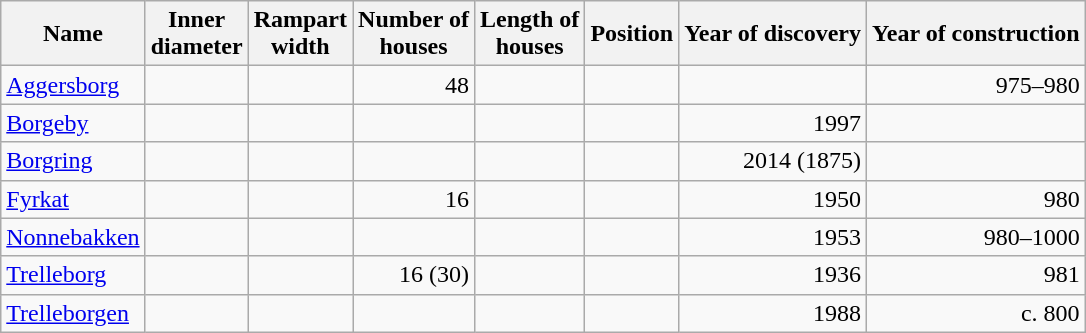<table class="wikitable" style="text-align:right">
<tr>
<th>Name</th>
<th>Inner<br>diameter</th>
<th>Rampart<br>width</th>
<th>Number of<br>houses</th>
<th>Length of<br>houses</th>
<th>Position</th>
<th>Year of discovery</th>
<th>Year of construction</th>
</tr>
<tr>
<td align="left"><a href='#'>Aggersborg</a></td>
<td></td>
<td></td>
<td>48</td>
<td></td>
<td align="left"></td>
<td></td>
<td>975–980</td>
</tr>
<tr>
<td align="left"><a href='#'>Borgeby</a></td>
<td></td>
<td></td>
<td></td>
<td></td>
<td align="left"></td>
<td>1997</td>
<td></td>
</tr>
<tr>
<td align="left"><a href='#'>Borgring</a></td>
<td></td>
<td></td>
<td></td>
<td></td>
<td align="left"></td>
<td>2014 (1875)</td>
<td></td>
</tr>
<tr>
<td align="left"><a href='#'>Fyrkat</a></td>
<td></td>
<td></td>
<td>16</td>
<td></td>
<td align="left"></td>
<td>1950</td>
<td>980</td>
</tr>
<tr>
<td align="left"><a href='#'>Nonnebakken</a></td>
<td></td>
<td></td>
<td></td>
<td></td>
<td align="left"></td>
<td>1953</td>
<td>980–1000</td>
</tr>
<tr>
<td align="left"><a href='#'>Trelleborg</a></td>
<td></td>
<td></td>
<td>16 (30)</td>
<td></td>
<td align="left"></td>
<td>1936</td>
<td>981</td>
</tr>
<tr>
<td align="left"><a href='#'>Trelleborgen</a></td>
<td></td>
<td></td>
<td></td>
<td></td>
<td align="left"></td>
<td>1988</td>
<td>c. 800</td>
</tr>
</table>
